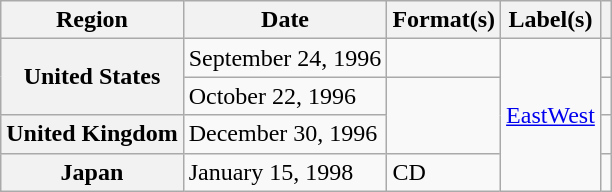<table class="wikitable plainrowheaders">
<tr>
<th scope="col">Region</th>
<th scope="col">Date</th>
<th scope="col">Format(s)</th>
<th scope="col">Label(s)</th>
<th scope="col"></th>
</tr>
<tr>
<th scope="row" rowspan="2">United States</th>
<td>September 24, 1996</td>
<td></td>
<td rowspan="4"><a href='#'>EastWest</a></td>
<td align="center"></td>
</tr>
<tr>
<td>October 22, 1996</td>
<td rowspan="2"></td>
<td align="center"></td>
</tr>
<tr>
<th scope="row">United Kingdom</th>
<td>December 30, 1996</td>
<td align="center"></td>
</tr>
<tr>
<th scope="row">Japan</th>
<td>January 15, 1998</td>
<td>CD</td>
<td align="center"></td>
</tr>
</table>
